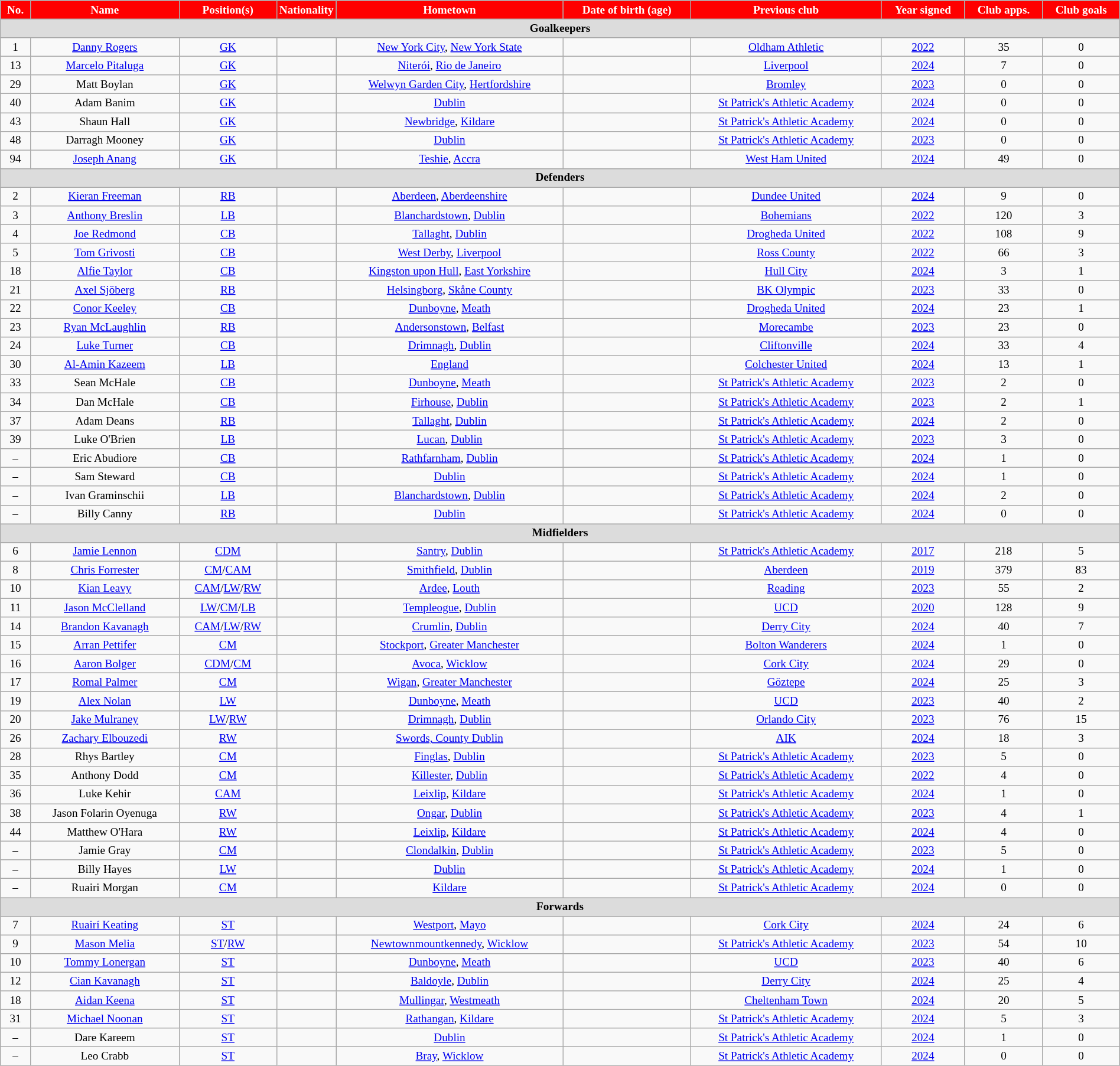<table class="wikitable" style="text-align:center;font-size:80%;width:100%">
<tr>
<th style="background:red;color:white">No.</th>
<th style="background:red;color:white">Name</th>
<th style="background:red;color:white">Position(s)</th>
<th style="background:red;color:white;width:55px">Nationality</th>
<th style="background:red;color:white">Hometown</th>
<th style="background:red;color:white">Date of birth (age)</th>
<th style="background:red;color:white">Previous club</th>
<th style="background:red;color:white">Year signed</th>
<th style="background:red;color:white">Club apps.</th>
<th style="background:red;color:white">Club goals</th>
</tr>
<tr>
<th colspan="14" style="background:#dcdcdc">Goalkeepers</th>
</tr>
<tr>
<td>1</td>
<td><a href='#'>Danny Rogers</a></td>
<td><a href='#'>GK</a></td>
<td></td>
<td> <a href='#'>New York City</a>, <a href='#'>New York State</a></td>
<td></td>
<td> <a href='#'>Oldham Athletic</a></td>
<td><a href='#'>2022</a></td>
<td>35</td>
<td>0</td>
</tr>
<tr>
<td>13</td>
<td><a href='#'>Marcelo Pitaluga</a></td>
<td><a href='#'>GK</a></td>
<td></td>
<td><a href='#'>Niterói</a>, <a href='#'>Rio de Janeiro</a></td>
<td></td>
<td> <a href='#'>Liverpool</a></td>
<td><a href='#'>2024</a></td>
<td>7</td>
<td>0</td>
</tr>
<tr>
<td>29</td>
<td>Matt Boylan</td>
<td><a href='#'>GK</a></td>
<td></td>
<td> <a href='#'>Welwyn Garden City</a>, <a href='#'>Hertfordshire</a></td>
<td></td>
<td> <a href='#'>Bromley</a></td>
<td><a href='#'>2023</a></td>
<td>0</td>
<td>0</td>
</tr>
<tr>
<td>40</td>
<td>Adam Banim</td>
<td><a href='#'>GK</a></td>
<td></td>
<td><a href='#'>Dublin</a></td>
<td></td>
<td> <a href='#'>St Patrick's Athletic Academy</a></td>
<td><a href='#'>2024</a></td>
<td>0</td>
<td>0</td>
</tr>
<tr>
<td>43</td>
<td>Shaun Hall</td>
<td><a href='#'>GK</a></td>
<td></td>
<td><a href='#'>Newbridge</a>, <a href='#'>Kildare</a></td>
<td></td>
<td> <a href='#'>St Patrick's Athletic Academy</a></td>
<td><a href='#'>2024</a></td>
<td>0</td>
<td>0</td>
</tr>
<tr>
<td>48</td>
<td>Darragh Mooney</td>
<td><a href='#'>GK</a></td>
<td></td>
<td><a href='#'>Dublin</a></td>
<td></td>
<td> <a href='#'>St Patrick's Athletic Academy</a></td>
<td><a href='#'>2023</a></td>
<td>0</td>
<td>0</td>
</tr>
<tr>
<td>94</td>
<td><a href='#'>Joseph Anang</a></td>
<td><a href='#'>GK</a></td>
<td></td>
<td><a href='#'>Teshie</a>, <a href='#'>Accra</a></td>
<td></td>
<td> <a href='#'>West Ham United</a></td>
<td><a href='#'>2024</a></td>
<td>49</td>
<td>0</td>
</tr>
<tr>
<th colspan="14" style="background:#dcdcdc">Defenders</th>
</tr>
<tr>
<td>2</td>
<td><a href='#'>Kieran Freeman</a></td>
<td><a href='#'>RB</a></td>
<td></td>
<td><a href='#'>Aberdeen</a>, <a href='#'>Aberdeenshire</a></td>
<td></td>
<td> <a href='#'>Dundee United</a></td>
<td><a href='#'>2024</a></td>
<td>9</td>
<td>0</td>
</tr>
<tr>
<td>3</td>
<td><a href='#'>Anthony Breslin</a></td>
<td><a href='#'>LB</a></td>
<td></td>
<td><a href='#'>Blanchardstown</a>, <a href='#'>Dublin</a></td>
<td></td>
<td> <a href='#'>Bohemians</a></td>
<td><a href='#'>2022</a></td>
<td>120</td>
<td>3</td>
</tr>
<tr>
<td>4</td>
<td><a href='#'>Joe Redmond</a></td>
<td><a href='#'>CB</a></td>
<td></td>
<td><a href='#'>Tallaght</a>, <a href='#'>Dublin</a></td>
<td></td>
<td> <a href='#'>Drogheda United</a></td>
<td><a href='#'>2022</a></td>
<td>108</td>
<td>9</td>
</tr>
<tr>
<td>5</td>
<td><a href='#'>Tom Grivosti</a></td>
<td><a href='#'>CB</a></td>
<td></td>
<td><a href='#'>West Derby</a>, <a href='#'>Liverpool</a></td>
<td></td>
<td> <a href='#'>Ross County</a></td>
<td><a href='#'>2022</a></td>
<td>66</td>
<td>3</td>
</tr>
<tr>
<td>18</td>
<td><a href='#'>Alfie Taylor</a></td>
<td><a href='#'>CB</a></td>
<td></td>
<td><a href='#'>Kingston upon Hull</a>, <a href='#'>East Yorkshire</a></td>
<td></td>
<td> <a href='#'>Hull City</a></td>
<td><a href='#'>2024</a></td>
<td>3</td>
<td>1</td>
</tr>
<tr>
<td>21</td>
<td><a href='#'>Axel Sjöberg</a></td>
<td><a href='#'>RB</a></td>
<td></td>
<td><a href='#'>Helsingborg</a>, <a href='#'>Skåne County</a></td>
<td></td>
<td> <a href='#'>BK Olympic</a></td>
<td><a href='#'>2023</a></td>
<td>33</td>
<td>0</td>
</tr>
<tr>
<td>22</td>
<td><a href='#'>Conor Keeley</a></td>
<td><a href='#'>CB</a></td>
<td></td>
<td><a href='#'>Dunboyne</a>, <a href='#'>Meath</a></td>
<td></td>
<td> <a href='#'>Drogheda United</a></td>
<td><a href='#'>2024</a></td>
<td>23</td>
<td>1</td>
</tr>
<tr>
<td>23</td>
<td><a href='#'>Ryan McLaughlin</a></td>
<td><a href='#'>RB</a></td>
<td></td>
<td><a href='#'>Andersonstown</a>, <a href='#'>Belfast</a></td>
<td></td>
<td> <a href='#'>Morecambe</a></td>
<td><a href='#'>2023</a></td>
<td>23</td>
<td>0</td>
</tr>
<tr>
<td>24</td>
<td><a href='#'>Luke Turner</a></td>
<td><a href='#'>CB</a></td>
<td></td>
<td><a href='#'>Drimnagh</a>, <a href='#'>Dublin</a></td>
<td></td>
<td> <a href='#'>Cliftonville</a></td>
<td><a href='#'>2024</a></td>
<td>33</td>
<td>4</td>
</tr>
<tr>
<td>30</td>
<td><a href='#'>Al-Amin Kazeem</a></td>
<td><a href='#'>LB</a></td>
<td></td>
<td><a href='#'>England</a></td>
<td></td>
<td> <a href='#'>Colchester United</a></td>
<td><a href='#'>2024</a></td>
<td>13</td>
<td>1</td>
</tr>
<tr>
<td>33</td>
<td>Sean McHale</td>
<td><a href='#'>CB</a></td>
<td></td>
<td><a href='#'>Dunboyne</a>, <a href='#'>Meath</a></td>
<td></td>
<td> <a href='#'>St Patrick's Athletic Academy</a></td>
<td><a href='#'>2023</a></td>
<td>2</td>
<td>0</td>
</tr>
<tr>
<td>34</td>
<td>Dan McHale</td>
<td><a href='#'>CB</a></td>
<td></td>
<td><a href='#'>Firhouse</a>, <a href='#'>Dublin</a></td>
<td></td>
<td> <a href='#'>St Patrick's Athletic Academy</a></td>
<td><a href='#'>2023</a></td>
<td>2</td>
<td>1</td>
</tr>
<tr>
<td>37</td>
<td>Adam Deans</td>
<td><a href='#'>RB</a></td>
<td></td>
<td><a href='#'>Tallaght</a>, <a href='#'>Dublin</a></td>
<td></td>
<td> <a href='#'>St Patrick's Athletic Academy</a></td>
<td><a href='#'>2024</a></td>
<td>2</td>
<td>0</td>
</tr>
<tr>
<td>39</td>
<td>Luke O'Brien</td>
<td><a href='#'>LB</a></td>
<td></td>
<td><a href='#'>Lucan</a>, <a href='#'>Dublin</a></td>
<td></td>
<td> <a href='#'>St Patrick's Athletic Academy</a></td>
<td><a href='#'>2023</a></td>
<td>3</td>
<td>0</td>
</tr>
<tr>
<td>–</td>
<td>Eric Abudiore</td>
<td><a href='#'>CB</a></td>
<td></td>
<td><a href='#'>Rathfarnham</a>, <a href='#'>Dublin</a></td>
<td></td>
<td> <a href='#'>St Patrick's Athletic Academy</a></td>
<td><a href='#'>2024</a></td>
<td>1</td>
<td>0</td>
</tr>
<tr>
<td>–</td>
<td>Sam Steward</td>
<td><a href='#'>CB</a></td>
<td></td>
<td><a href='#'>Dublin</a></td>
<td></td>
<td> <a href='#'>St Patrick's Athletic Academy</a></td>
<td><a href='#'>2024</a></td>
<td>1</td>
<td>0</td>
</tr>
<tr>
<td>–</td>
<td>Ivan Graminschii</td>
<td><a href='#'>LB</a></td>
<td></td>
<td> <a href='#'>Blanchardstown</a>, <a href='#'>Dublin</a></td>
<td></td>
<td> <a href='#'>St Patrick's Athletic Academy</a></td>
<td><a href='#'>2024</a></td>
<td>2</td>
<td>0</td>
</tr>
<tr>
<td>–</td>
<td>Billy Canny</td>
<td><a href='#'>RB</a></td>
<td></td>
<td><a href='#'>Dublin</a></td>
<td></td>
<td> <a href='#'>St Patrick's Athletic Academy</a></td>
<td><a href='#'>2024</a></td>
<td>0</td>
<td>0</td>
</tr>
<tr>
<th colspan="14" style="background:#dcdcdc">Midfielders</th>
</tr>
<tr>
<td>6</td>
<td><a href='#'>Jamie Lennon</a></td>
<td><a href='#'>CDM</a></td>
<td></td>
<td><a href='#'>Santry</a>, <a href='#'>Dublin</a></td>
<td></td>
<td> <a href='#'>St Patrick's Athletic Academy</a></td>
<td><a href='#'>2017</a></td>
<td>218</td>
<td>5</td>
</tr>
<tr>
<td>8</td>
<td><a href='#'>Chris Forrester</a></td>
<td><a href='#'>CM</a>/<a href='#'>CAM</a></td>
<td></td>
<td><a href='#'>Smithfield</a>, <a href='#'>Dublin</a></td>
<td></td>
<td> <a href='#'>Aberdeen</a></td>
<td><a href='#'>2019</a></td>
<td>379</td>
<td>83</td>
</tr>
<tr>
<td>10</td>
<td><a href='#'>Kian Leavy</a></td>
<td><a href='#'>CAM</a>/<a href='#'>LW</a>/<a href='#'>RW</a></td>
<td></td>
<td><a href='#'>Ardee</a>, <a href='#'>Louth</a></td>
<td></td>
<td> <a href='#'>Reading</a></td>
<td><a href='#'>2023</a></td>
<td>55</td>
<td>2</td>
</tr>
<tr>
<td>11</td>
<td><a href='#'>Jason McClelland</a></td>
<td><a href='#'>LW</a>/<a href='#'>CM</a>/<a href='#'>LB</a></td>
<td></td>
<td><a href='#'>Templeogue</a>, <a href='#'>Dublin</a></td>
<td></td>
<td> <a href='#'>UCD</a></td>
<td><a href='#'>2020</a></td>
<td>128</td>
<td>9</td>
</tr>
<tr>
<td>14</td>
<td><a href='#'>Brandon Kavanagh</a></td>
<td><a href='#'>CAM</a>/<a href='#'>LW</a>/<a href='#'>RW</a></td>
<td></td>
<td><a href='#'>Crumlin</a>, <a href='#'>Dublin</a></td>
<td></td>
<td> <a href='#'>Derry City</a></td>
<td><a href='#'>2024</a></td>
<td>40</td>
<td>7</td>
</tr>
<tr>
<td>15</td>
<td><a href='#'>Arran Pettifer</a></td>
<td><a href='#'>CM</a></td>
<td></td>
<td><a href='#'>Stockport</a>, <a href='#'>Greater Manchester</a></td>
<td></td>
<td> <a href='#'>Bolton Wanderers</a></td>
<td><a href='#'>2024</a></td>
<td>1</td>
<td>0</td>
</tr>
<tr>
<td>16</td>
<td><a href='#'>Aaron Bolger</a></td>
<td><a href='#'>CDM</a>/<a href='#'>CM</a></td>
<td></td>
<td><a href='#'>Avoca</a>, <a href='#'>Wicklow</a></td>
<td></td>
<td> <a href='#'>Cork City</a></td>
<td><a href='#'>2024</a></td>
<td>29</td>
<td>0</td>
</tr>
<tr>
<td>17</td>
<td><a href='#'>Romal Palmer</a></td>
<td><a href='#'>CM</a></td>
<td></td>
<td><a href='#'>Wigan</a>, <a href='#'>Greater Manchester</a></td>
<td></td>
<td> <a href='#'>Göztepe</a></td>
<td><a href='#'>2024</a></td>
<td>25</td>
<td>3</td>
</tr>
<tr>
<td>19</td>
<td><a href='#'>Alex Nolan</a></td>
<td><a href='#'>LW</a></td>
<td></td>
<td><a href='#'>Dunboyne</a>, <a href='#'>Meath</a></td>
<td></td>
<td> <a href='#'>UCD</a></td>
<td><a href='#'>2023</a></td>
<td>40</td>
<td>2</td>
</tr>
<tr>
<td>20</td>
<td><a href='#'>Jake Mulraney</a></td>
<td><a href='#'>LW</a>/<a href='#'>RW</a></td>
<td></td>
<td><a href='#'>Drimnagh</a>, <a href='#'>Dublin</a></td>
<td></td>
<td> <a href='#'>Orlando City</a></td>
<td><a href='#'>2023</a></td>
<td>76</td>
<td>15</td>
</tr>
<tr>
<td>26</td>
<td><a href='#'>Zachary Elbouzedi</a></td>
<td><a href='#'>RW</a></td>
<td></td>
<td><a href='#'>Swords, County Dublin</a></td>
<td></td>
<td> <a href='#'>AIK</a></td>
<td><a href='#'>2024</a></td>
<td>18</td>
<td>3</td>
</tr>
<tr>
<td>28</td>
<td>Rhys Bartley</td>
<td><a href='#'>CM</a></td>
<td></td>
<td><a href='#'>Finglas</a>, <a href='#'>Dublin</a></td>
<td></td>
<td> <a href='#'>St Patrick's Athletic Academy</a></td>
<td><a href='#'>2023</a></td>
<td>5</td>
<td>0</td>
</tr>
<tr>
<td>35</td>
<td>Anthony Dodd</td>
<td><a href='#'>CM</a></td>
<td></td>
<td><a href='#'>Killester</a>, <a href='#'>Dublin</a></td>
<td></td>
<td> <a href='#'>St Patrick's Athletic Academy</a></td>
<td><a href='#'>2022</a></td>
<td>4</td>
<td>0</td>
</tr>
<tr>
<td>36</td>
<td>Luke Kehir</td>
<td><a href='#'>CAM</a></td>
<td></td>
<td><a href='#'>Leixlip</a>, <a href='#'>Kildare</a></td>
<td></td>
<td> <a href='#'>St Patrick's Athletic Academy</a></td>
<td><a href='#'>2024</a></td>
<td>1</td>
<td>0</td>
</tr>
<tr>
<td>38</td>
<td>Jason Folarin Oyenuga</td>
<td><a href='#'>RW</a></td>
<td></td>
<td><a href='#'>Ongar</a>, <a href='#'>Dublin</a></td>
<td></td>
<td> <a href='#'>St Patrick's Athletic Academy</a></td>
<td><a href='#'>2023</a></td>
<td>4</td>
<td>1</td>
</tr>
<tr>
<td>44</td>
<td>Matthew O'Hara</td>
<td><a href='#'>RW</a></td>
<td></td>
<td><a href='#'>Leixlip</a>, <a href='#'>Kildare</a></td>
<td></td>
<td> <a href='#'>St Patrick's Athletic Academy</a></td>
<td><a href='#'>2024</a></td>
<td>4</td>
<td>0</td>
</tr>
<tr>
<td>–</td>
<td>Jamie Gray</td>
<td><a href='#'>CM</a></td>
<td></td>
<td><a href='#'>Clondalkin</a>, <a href='#'>Dublin</a></td>
<td></td>
<td> <a href='#'>St Patrick's Athletic Academy</a></td>
<td><a href='#'>2023</a></td>
<td>5</td>
<td>0</td>
</tr>
<tr>
<td>–</td>
<td>Billy Hayes</td>
<td><a href='#'>LW</a></td>
<td></td>
<td><a href='#'>Dublin</a></td>
<td></td>
<td> <a href='#'>St Patrick's Athletic Academy</a></td>
<td><a href='#'>2024</a></td>
<td>1</td>
<td>0</td>
</tr>
<tr>
<td>–</td>
<td>Ruairi Morgan</td>
<td><a href='#'>CM</a></td>
<td></td>
<td><a href='#'>Kildare</a></td>
<td></td>
<td> <a href='#'>St Patrick's Athletic Academy</a></td>
<td><a href='#'>2024</a></td>
<td>0</td>
<td>0</td>
</tr>
<tr>
<th colspan="14" style="background:#dcdcdc">Forwards</th>
</tr>
<tr>
<td>7</td>
<td><a href='#'>Ruairí Keating</a></td>
<td><a href='#'>ST</a></td>
<td></td>
<td><a href='#'>Westport</a>, <a href='#'>Mayo</a></td>
<td></td>
<td> <a href='#'>Cork City</a></td>
<td><a href='#'>2024</a></td>
<td>24</td>
<td>6</td>
</tr>
<tr>
<td>9</td>
<td><a href='#'>Mason Melia</a></td>
<td><a href='#'>ST</a>/<a href='#'>RW</a></td>
<td></td>
<td><a href='#'>Newtownmountkennedy</a>, <a href='#'>Wicklow</a></td>
<td></td>
<td> <a href='#'>St Patrick's Athletic Academy</a></td>
<td><a href='#'>2023</a></td>
<td>54</td>
<td>10</td>
</tr>
<tr>
<td>10</td>
<td><a href='#'>Tommy Lonergan</a></td>
<td><a href='#'>ST</a></td>
<td></td>
<td><a href='#'>Dunboyne</a>, <a href='#'>Meath</a></td>
<td></td>
<td> <a href='#'>UCD</a></td>
<td><a href='#'>2023</a></td>
<td>40</td>
<td>6</td>
</tr>
<tr>
<td>12</td>
<td><a href='#'>Cian Kavanagh</a></td>
<td><a href='#'>ST</a></td>
<td></td>
<td><a href='#'>Baldoyle</a>, <a href='#'>Dublin</a></td>
<td></td>
<td> <a href='#'>Derry City</a></td>
<td><a href='#'>2024</a></td>
<td>25</td>
<td>4</td>
</tr>
<tr>
<td>18</td>
<td><a href='#'>Aidan Keena</a></td>
<td><a href='#'>ST</a></td>
<td></td>
<td><a href='#'>Mullingar</a>, <a href='#'>Westmeath</a></td>
<td></td>
<td> <a href='#'>Cheltenham Town</a></td>
<td><a href='#'>2024</a></td>
<td>20</td>
<td>5</td>
</tr>
<tr>
<td>31</td>
<td><a href='#'>Michael Noonan</a></td>
<td><a href='#'>ST</a></td>
<td></td>
<td><a href='#'>Rathangan</a>, <a href='#'>Kildare</a></td>
<td></td>
<td> <a href='#'>St Patrick's Athletic Academy</a></td>
<td><a href='#'>2024</a></td>
<td>5</td>
<td>3</td>
</tr>
<tr>
<td>–</td>
<td>Dare Kareem</td>
<td><a href='#'>ST</a></td>
<td></td>
<td><a href='#'>Dublin</a></td>
<td></td>
<td> <a href='#'>St Patrick's Athletic Academy</a></td>
<td><a href='#'>2024</a></td>
<td>1</td>
<td>0</td>
</tr>
<tr>
<td>–</td>
<td>Leo Crabb</td>
<td><a href='#'>ST</a></td>
<td></td>
<td><a href='#'>Bray</a>, <a href='#'>Wicklow</a></td>
<td></td>
<td> <a href='#'>St Patrick's Athletic Academy</a></td>
<td><a href='#'>2024</a></td>
<td>0</td>
<td>0</td>
</tr>
</table>
